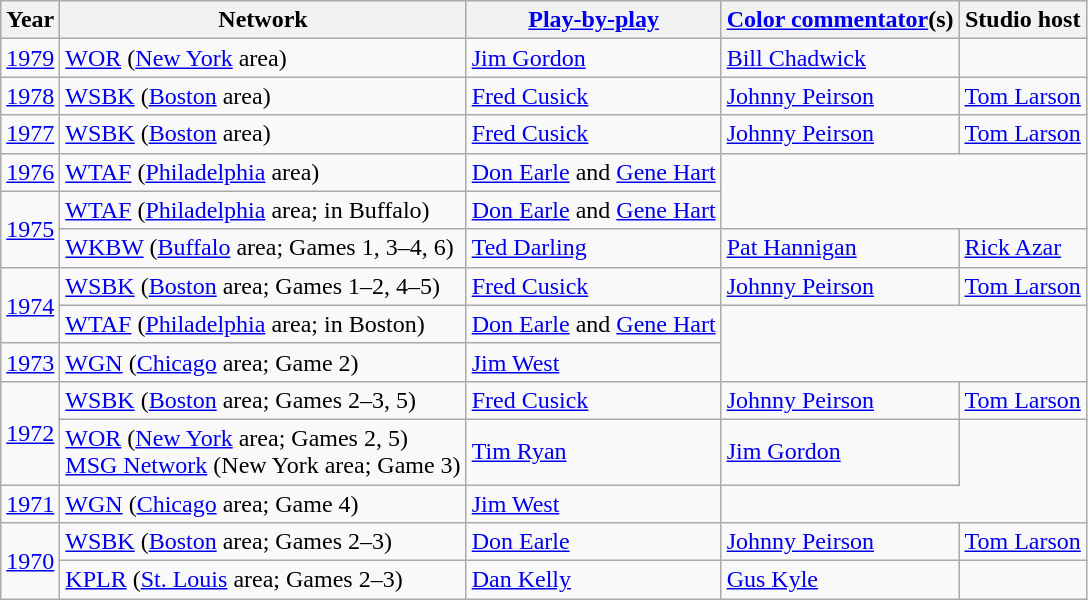<table class="wikitable">
<tr>
<th>Year</th>
<th>Network</th>
<th><a href='#'>Play-by-play</a></th>
<th><a href='#'>Color commentator</a>(s)</th>
<th>Studio host</th>
</tr>
<tr>
<td><a href='#'>1979</a></td>
<td><a href='#'>WOR</a> (<a href='#'>New York</a> area)</td>
<td><a href='#'>Jim Gordon</a></td>
<td><a href='#'>Bill Chadwick</a></td>
</tr>
<tr>
<td><a href='#'>1978</a></td>
<td><a href='#'>WSBK</a> (<a href='#'>Boston</a> area)</td>
<td><a href='#'>Fred Cusick</a></td>
<td><a href='#'>Johnny Peirson</a></td>
<td><a href='#'>Tom Larson</a></td>
</tr>
<tr>
<td><a href='#'>1977</a></td>
<td><a href='#'>WSBK</a> (<a href='#'>Boston</a> area)</td>
<td><a href='#'>Fred Cusick</a></td>
<td><a href='#'>Johnny Peirson</a></td>
<td><a href='#'>Tom Larson</a></td>
</tr>
<tr>
<td><a href='#'>1976</a></td>
<td><a href='#'>WTAF</a> (<a href='#'>Philadelphia</a> area)</td>
<td><a href='#'>Don Earle</a> and <a href='#'>Gene Hart</a></td>
</tr>
<tr>
<td rowspan="2"><a href='#'>1975</a></td>
<td><a href='#'>WTAF</a> (<a href='#'>Philadelphia</a> area; in Buffalo)</td>
<td><a href='#'>Don Earle</a> and <a href='#'>Gene Hart</a></td>
</tr>
<tr>
<td><a href='#'>WKBW</a> (<a href='#'>Buffalo</a> area; Games 1, 3–4, 6)</td>
<td><a href='#'>Ted Darling</a></td>
<td><a href='#'>Pat Hannigan</a></td>
<td><a href='#'>Rick Azar</a></td>
</tr>
<tr>
<td rowspan="2"><a href='#'>1974</a></td>
<td><a href='#'>WSBK</a> (<a href='#'>Boston</a> area; Games 1–2, 4–5)</td>
<td><a href='#'>Fred Cusick</a></td>
<td><a href='#'>Johnny Peirson</a></td>
<td><a href='#'>Tom Larson</a></td>
</tr>
<tr>
<td><a href='#'>WTAF</a> (<a href='#'>Philadelphia</a> area; in Boston)</td>
<td><a href='#'>Don Earle</a> and <a href='#'>Gene Hart</a></td>
</tr>
<tr>
<td><a href='#'>1973</a></td>
<td><a href='#'>WGN</a> (<a href='#'>Chicago</a> area; Game 2)</td>
<td><a href='#'>Jim West</a></td>
</tr>
<tr>
<td rowspan="2"><a href='#'>1972</a></td>
<td><a href='#'>WSBK</a> (<a href='#'>Boston</a> area; Games 2–3, 5)</td>
<td><a href='#'>Fred Cusick</a></td>
<td><a href='#'>Johnny Peirson</a></td>
<td><a href='#'>Tom Larson</a></td>
</tr>
<tr>
<td><a href='#'>WOR</a> (<a href='#'>New York</a> area; Games 2, 5)<br><a href='#'>MSG Network</a> (New York area; Game 3)</td>
<td><a href='#'>Tim Ryan</a></td>
<td><a href='#'>Jim Gordon</a></td>
</tr>
<tr>
<td><a href='#'>1971</a></td>
<td><a href='#'>WGN</a> (<a href='#'>Chicago</a> area; Game 4)</td>
<td><a href='#'>Jim West</a></td>
</tr>
<tr>
<td rowspan="2"><a href='#'>1970</a></td>
<td><a href='#'>WSBK</a> (<a href='#'>Boston</a> area; Games 2–3)</td>
<td><a href='#'>Don Earle</a></td>
<td><a href='#'>Johnny Peirson</a></td>
<td><a href='#'>Tom Larson</a></td>
</tr>
<tr>
<td><a href='#'>KPLR</a> (<a href='#'>St. Louis</a> area; Games 2–3)</td>
<td><a href='#'>Dan Kelly</a></td>
<td><a href='#'>Gus Kyle</a></td>
</tr>
</table>
